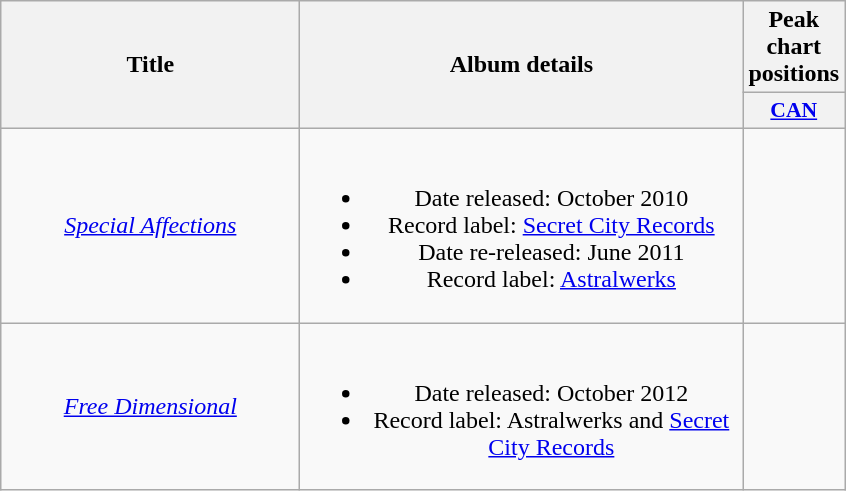<table class="wikitable plainrowheaders" style="text-align:center;">
<tr>
<th scope="col" rowspan="2" style="width:12em;">Title</th>
<th scope="col" rowspan="2" style="width:18em;">Album details</th>
<th scope="col">Peak chart positions</th>
</tr>
<tr>
<th scope="col" style="width:2.5em;font-size:90%;"><a href='#'>CAN</a><br></th>
</tr>
<tr>
<td scope="row"><em><a href='#'>Special Affections</a></em></td>
<td><br><ul><li>Date released: October 2010</li><li>Record label: <a href='#'>Secret City Records</a></li><li>Date re-released: June 2011</li><li>Record label: <a href='#'>Astralwerks</a></li></ul></td>
<td></td>
</tr>
<tr>
<td scope="row"><em><a href='#'>Free Dimensional</a></em></td>
<td><br><ul><li>Date released: October 2012</li><li>Record label: Astralwerks and <a href='#'>Secret City Records</a></li></ul></td>
<td></td>
</tr>
</table>
